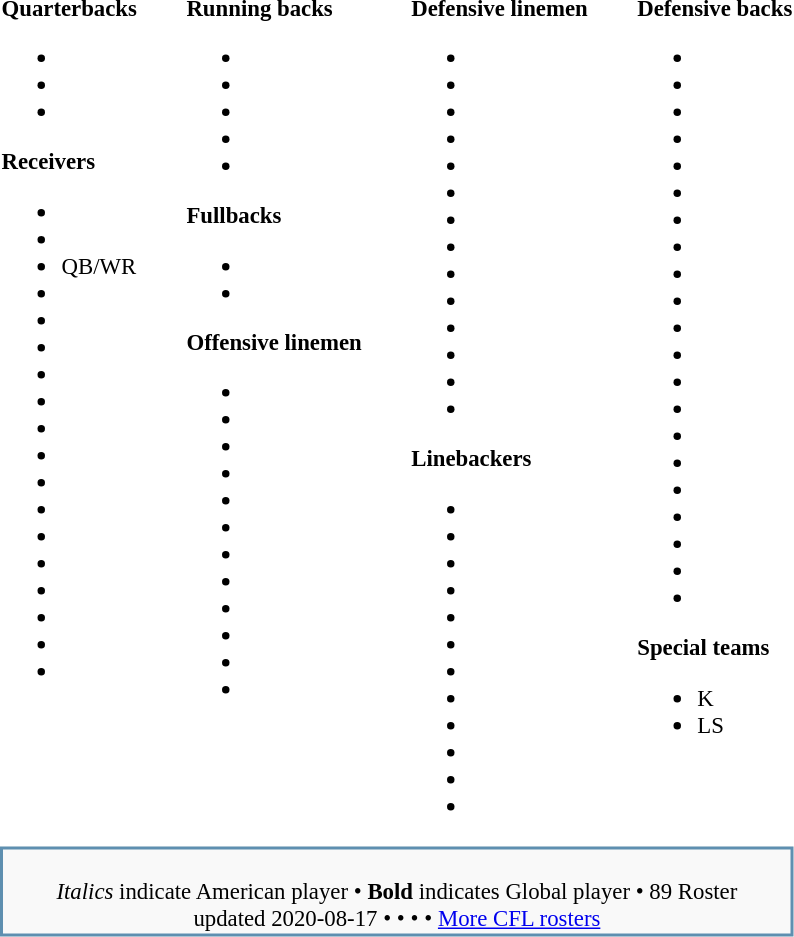<table class="toccolours" style="text-align: left;">
<tr>
<td style="font-size: 95%;vertical-align:top;"><strong>Quarterbacks</strong><br><ul><li></li><li></li><li></li></ul><strong>Receivers</strong><ul><li></li><li></li><li> QB/WR</li><li></li><li></li><li></li><li></li><li></li><li></li><li></li><li></li><li></li><li></li><li></li><li></li><li></li><li></li><li></li></ul></td>
<td style="width: 25px;"></td>
<td style="font-size: 95%;vertical-align:top;"><strong>Running backs</strong><br><ul><li></li><li></li><li></li><li></li><li></li></ul><strong>Fullbacks</strong><ul><li></li><li></li></ul><strong>Offensive linemen</strong><ul><li></li><li></li><li></li><li></li><li></li><li></li><li></li><li></li><li></li><li></li><li></li><li></li></ul></td>
<td style="width: 25px;"></td>
<td style="font-size: 95%;vertical-align:top;"><strong>Defensive linemen</strong><br><ul><li></li><li></li><li></li><li></li><li></li><li></li><li></li><li></li><li></li><li></li><li></li><li></li><li></li><li></li></ul><strong>Linebackers</strong><ul><li></li><li></li><li></li><li></li><li></li><li></li><li></li><li></li><li></li><li></li><li></li><li></li></ul></td>
<td style="width: 25px;"></td>
<td style="font-size: 95%;vertical-align:top;"><strong>Defensive backs</strong><br><ul><li></li><li></li><li></li><li></li><li></li><li></li><li></li><li></li><li></li><li></li><li></li><li></li><li></li><li></li><li></li><li></li><li></li><li></li><li></li><li></li><li></li></ul><strong>Special teams</strong><ul><li> K</li><li> LS</li></ul></td>
</tr>
<tr>
<td style="font-size: 95%;text-align:center;background:#F9F9F9;border:2px solid #5E8FB0" colspan="10"><br><em>Italics</em> indicate American player • <strong>Bold</strong> indicates Global player • 89 Roster<br><span></span> updated 2020-08-17 • <span></span> • <span></span> • <span></span> • <a href='#'>More CFL rosters</a></td>
</tr>
<tr>
</tr>
</table>
